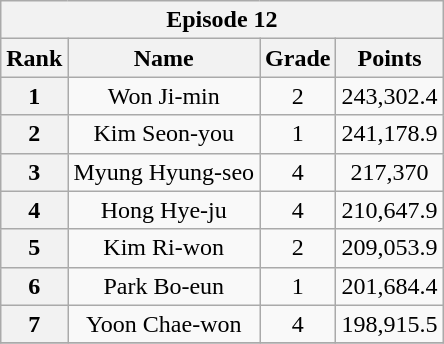<table class="wikitable" style="text-align:center">
<tr>
<th colspan="4">Episode 12</th>
</tr>
<tr>
<th>Rank</th>
<th>Name</th>
<th>Grade</th>
<th>Points</th>
</tr>
<tr>
<th>1</th>
<td>Won Ji-min</td>
<td>2</td>
<td>243,302.4</td>
</tr>
<tr>
<th>2</th>
<td>Kim Seon-you</td>
<td>1</td>
<td>241,178.9</td>
</tr>
<tr>
<th>3</th>
<td>Myung Hyung-seo</td>
<td>4</td>
<td>217,370</td>
</tr>
<tr>
<th>4</th>
<td>Hong Hye-ju</td>
<td>4</td>
<td>210,647.9</td>
</tr>
<tr>
<th>5</th>
<td>Kim Ri-won</td>
<td>2</td>
<td>209,053.9</td>
</tr>
<tr>
<th>6</th>
<td>Park Bo-eun</td>
<td>1</td>
<td>201,684.4</td>
</tr>
<tr>
<th>7</th>
<td>Yoon Chae-won</td>
<td>4</td>
<td>198,915.5</td>
</tr>
<tr>
</tr>
</table>
